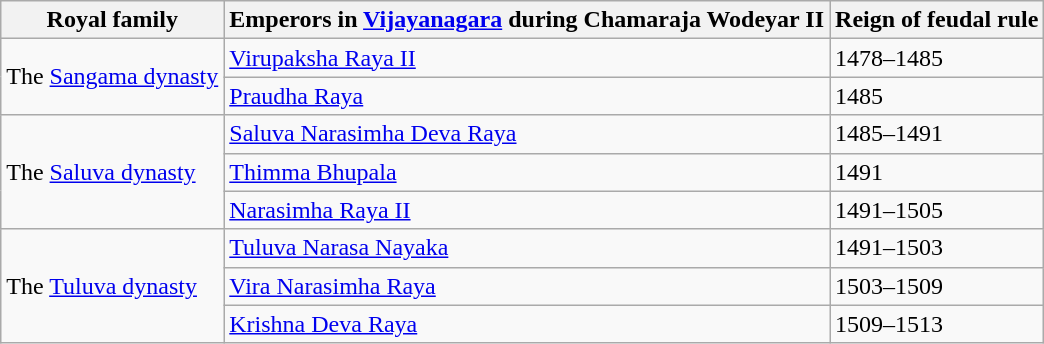<table class="wikitable">
<tr>
<th>Royal family</th>
<th>Emperors in <a href='#'>Vijayanagara</a> during Chamaraja Wodeyar II</th>
<th>Reign of feudal rule</th>
</tr>
<tr>
<td rowspan="2">The <a href='#'>Sangama dynasty</a></td>
<td><a href='#'>Virupaksha Raya II</a></td>
<td>1478–1485</td>
</tr>
<tr>
<td><a href='#'>Praudha Raya</a></td>
<td>1485</td>
</tr>
<tr>
<td rowspan="3">The <a href='#'>Saluva dynasty</a></td>
<td><a href='#'>Saluva Narasimha Deva Raya</a></td>
<td>1485–1491</td>
</tr>
<tr>
<td><a href='#'>Thimma Bhupala</a></td>
<td>1491</td>
</tr>
<tr>
<td><a href='#'>Narasimha Raya II</a></td>
<td>1491–1505</td>
</tr>
<tr>
<td rowspan="3">The <a href='#'>Tuluva dynasty</a></td>
<td><a href='#'>Tuluva Narasa Nayaka</a></td>
<td>1491–1503</td>
</tr>
<tr>
<td><a href='#'>Vira Narasimha Raya</a></td>
<td>1503–1509</td>
</tr>
<tr>
<td><a href='#'>Krishna Deva Raya</a></td>
<td>1509–1513</td>
</tr>
</table>
